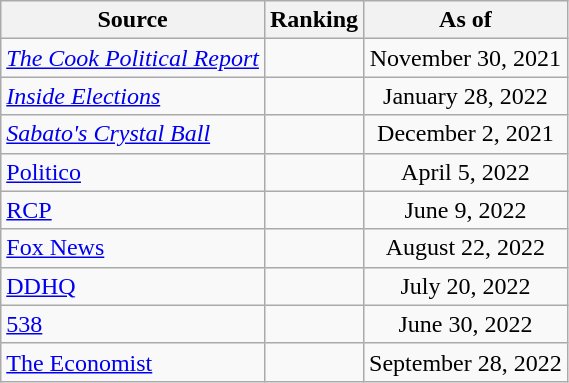<table class="wikitable" style="text-align:center">
<tr>
<th>Source</th>
<th>Ranking</th>
<th>As of</th>
</tr>
<tr>
<td align=left><em><a href='#'>The Cook Political Report</a></em></td>
<td></td>
<td>November 30, 2021</td>
</tr>
<tr>
<td align=left><em><a href='#'>Inside Elections</a></em></td>
<td></td>
<td>January 28, 2022</td>
</tr>
<tr>
<td align=left><em><a href='#'>Sabato's Crystal Ball</a></em></td>
<td></td>
<td>December 2, 2021</td>
</tr>
<tr>
<td style="text-align:left;"><a href='#'>Politico</a></td>
<td></td>
<td>April 5, 2022</td>
</tr>
<tr>
<td align="left"><a href='#'>RCP</a></td>
<td></td>
<td>June 9, 2022</td>
</tr>
<tr>
<td align=left><a href='#'>Fox News</a></td>
<td></td>
<td>August 22, 2022</td>
</tr>
<tr>
<td align="left"><a href='#'>DDHQ</a></td>
<td></td>
<td>July 20, 2022</td>
</tr>
<tr>
<td align="left"><a href='#'>538</a></td>
<td></td>
<td>June 30, 2022</td>
</tr>
<tr>
<td align="left"><a href='#'>The Economist</a></td>
<td></td>
<td>September 28, 2022</td>
</tr>
</table>
